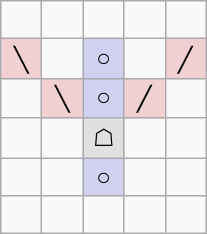<table border="1" class="wikitable">
<tr align=center>
<td width="20"> </td>
<td width="20"> </td>
<td width="20"> </td>
<td width="20"> </td>
<td width="20"> </td>
</tr>
<tr align=center>
<td style="background:#f0d0d0;">╲</td>
<td> </td>
<td style="background:#d0d0f0;">○</td>
<td> </td>
<td style="background:#f0d0d0;">╱</td>
</tr>
<tr align=center>
<td> </td>
<td style="background:#f0d0d0;">╲</td>
<td style="background:#d0d0f0;">○</td>
<td style="background:#f0d0d0;">╱</td>
<td> </td>
</tr>
<tr align=center>
<td> </td>
<td> </td>
<td style="background:#e0e0e0;">☖</td>
<td> </td>
<td> </td>
</tr>
<tr align=center>
<td> </td>
<td> </td>
<td style="background:#d0d0f0;">○</td>
<td> </td>
<td> </td>
</tr>
<tr align=center>
<td> </td>
<td> </td>
<td> </td>
<td> </td>
<td> </td>
</tr>
</table>
